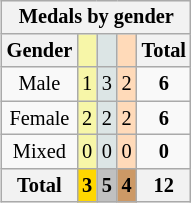<table class=wikitable style=font-size:85%;float:right;text-align:center>
<tr>
<th colspan=5>Medals by gender</th>
</tr>
<tr>
<th>Gender</th>
<td bgcolor=F7F6A8></td>
<td bgcolor=DCE5E5></td>
<td bgcolor=FFDAB9></td>
<th>Total</th>
</tr>
<tr>
<td>Male</td>
<td bgcolor=F7F6A8>1</td>
<td bgcolor=DCE5E5>3</td>
<td bgcolor=FFDAB9>2</td>
<td><strong>6</strong></td>
</tr>
<tr>
<td>Female</td>
<td bgcolor=F7F6A8>2</td>
<td bgcolor=DCE5E5>2</td>
<td bgcolor=FFDAB9>2</td>
<td><strong>6</strong></td>
</tr>
<tr>
<td>Mixed</td>
<td bgcolor=F7F6A8>0</td>
<td bgcolor=DCE5E5>0</td>
<td bgcolor=FFDAB9>0</td>
<td><strong>0</strong></td>
</tr>
<tr>
<th>Total</th>
<th style=background:gold>3</th>
<th style=background:silver>5</th>
<th style=background:#c96>4</th>
<th>12</th>
</tr>
</table>
